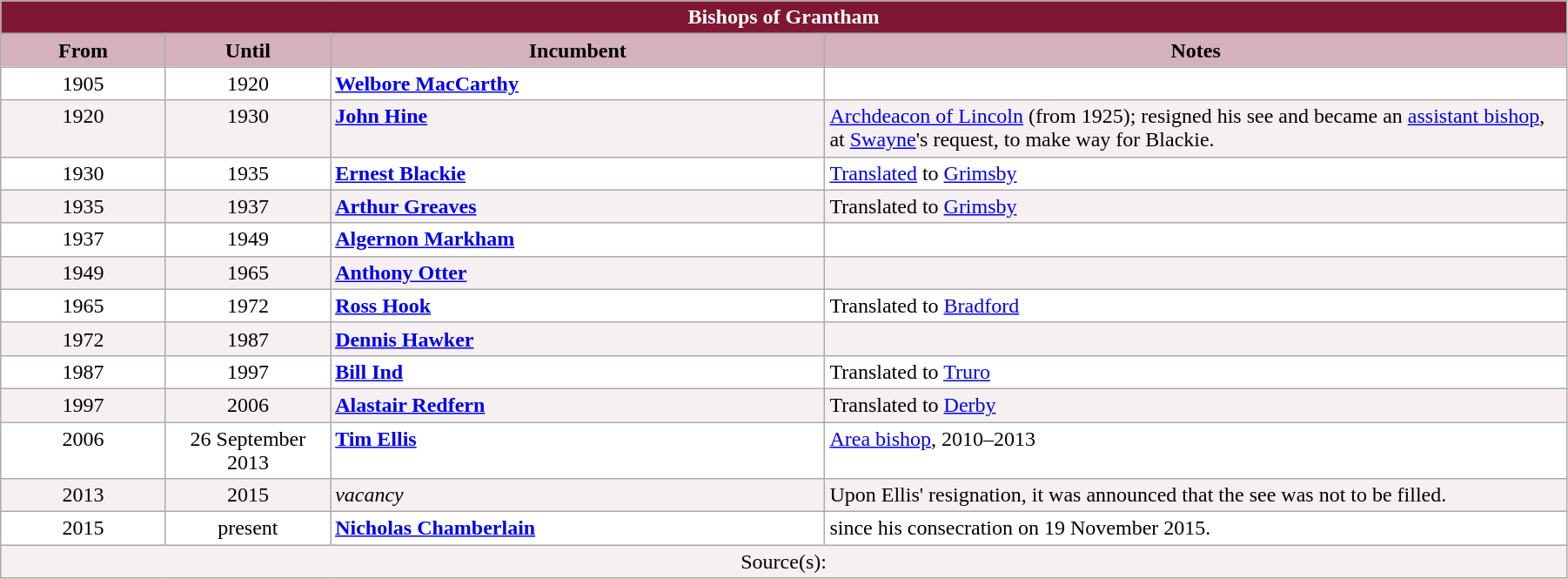<table class="wikitable" style="width:95%;" border="1" cellpadding="2">
<tr>
<th colspan="4" style="background-color: #7F1734; color: white;">Bishops of Grantham</th>
</tr>
<tr valign=top>
<th style="background-color:#D4B1BB" width="10%">From</th>
<th style="background-color:#D4B1BB" width="10%">Until</th>
<th style="background-color:#D4B1BB" width="30%">Incumbent</th>
<th style="background-color:#D4B1BB" width="45%">Notes</th>
</tr>
<tr valign=top bgcolor="white">
<td align="center">1905</td>
<td align="center">1920</td>
<td><strong><a href='#'>Welbore MacCarthy</a></strong></td>
<td></td>
</tr>
<tr valign=top bgcolor="#F7F0F2">
<td align="center">1920</td>
<td align="center">1930</td>
<td><strong><a href='#'>John Hine</a></strong></td>
<td><a href='#'>Archdeacon of Lincoln</a> (from 1925); resigned his see and became an <a href='#'>assistant bishop</a>, at <a href='#'>Swayne</a>'s request, to make way for Blackie.</td>
</tr>
<tr valign=top bgcolor="white">
<td align="center">1930</td>
<td align="center">1935</td>
<td><strong><a href='#'>Ernest Blackie</a></strong></td>
<td><a href='#'>Translated</a> to <a href='#'>Grimsby</a></td>
</tr>
<tr valign=top bgcolor="#F7F0F2">
<td align="center">1935</td>
<td align="center">1937</td>
<td><strong><a href='#'>Arthur Greaves</a></strong></td>
<td>Translated to <a href='#'>Grimsby</a></td>
</tr>
<tr valign=top bgcolor="white">
<td align="center">1937</td>
<td align="center">1949</td>
<td><strong><a href='#'>Algernon Markham</a></strong></td>
<td></td>
</tr>
<tr valign=top bgcolor="#F7F0F2">
<td align="center">1949</td>
<td align="center">1965</td>
<td><strong><a href='#'>Anthony Otter</a></strong></td>
<td></td>
</tr>
<tr valign=top bgcolor="white">
<td align="center">1965</td>
<td align="center">1972</td>
<td><strong><a href='#'>Ross Hook</a></strong></td>
<td>Translated to <a href='#'>Bradford</a></td>
</tr>
<tr valign=top bgcolor="#F7F0F2">
<td align="center">1972</td>
<td align="center">1987</td>
<td><strong><a href='#'>Dennis Hawker</a></strong></td>
<td></td>
</tr>
<tr valign=top bgcolor="white">
<td align="center">1987</td>
<td align="center">1997</td>
<td><strong><a href='#'>Bill Ind</a></strong></td>
<td>Translated to <a href='#'>Truro</a></td>
</tr>
<tr valign=top bgcolor="#F7F0F2">
<td align="center">1997</td>
<td align="center">2006</td>
<td><strong><a href='#'>Alastair Redfern</a></strong></td>
<td>Translated to <a href='#'>Derby</a></td>
</tr>
<tr valign=top bgcolor="white">
<td align="center">2006</td>
<td align="center">26 September 2013</td>
<td><strong><a href='#'>Tim Ellis</a></strong></td>
<td><a href='#'>Area bishop</a>, 2010–2013</td>
</tr>
<tr valign=top bgcolor="#F7F0F2">
<td align="center">2013</td>
<td align="center">2015</td>
<td><em>vacancy</em></td>
<td>Upon Ellis' resignation, it was announced that the see was not to be filled.</td>
</tr>
<tr valign=top bgcolor="white">
<td align="center">2015</td>
<td align="center">present</td>
<td><strong><a href='#'>Nicholas Chamberlain</a></strong></td>
<td>since his consecration on 19 November 2015.</td>
</tr>
<tr valign=top bgcolor="#F7F0F2">
<td align="center" colspan="4">Source(s):</td>
</tr>
</table>
